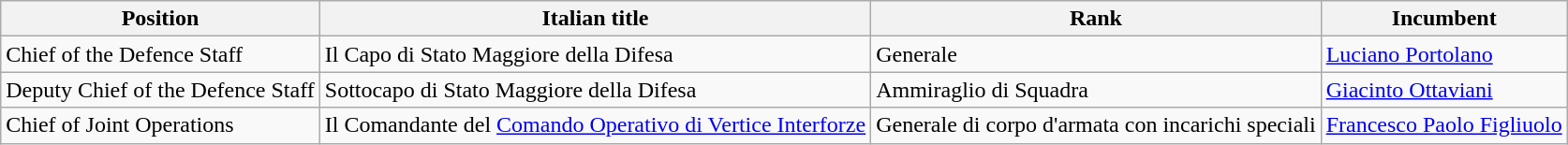<table class="wikitable">
<tr>
<th>Position</th>
<th>Italian title</th>
<th>Rank</th>
<th>Incumbent</th>
</tr>
<tr>
<td>Chief of the Defence Staff</td>
<td>Il Capo di Stato Maggiore della Difesa</td>
<td>Generale</td>
<td><a href='#'>Luciano Portolano</a></td>
</tr>
<tr>
<td>Deputy Chief of the Defence Staff</td>
<td>Sottocapo di Stato Maggiore della Difesa</td>
<td>Ammiraglio di Squadra</td>
<td><a href='#'>Giacinto Ottaviani</a></td>
</tr>
<tr>
<td>Chief of Joint Operations</td>
<td>Il Comandante del <a href='#'>Comando Operativo di Vertice Interforze</a></td>
<td>Generale di corpo d'armata con incarichi speciali</td>
<td><a href='#'>Francesco Paolo Figliuolo</a></td>
</tr>
</table>
